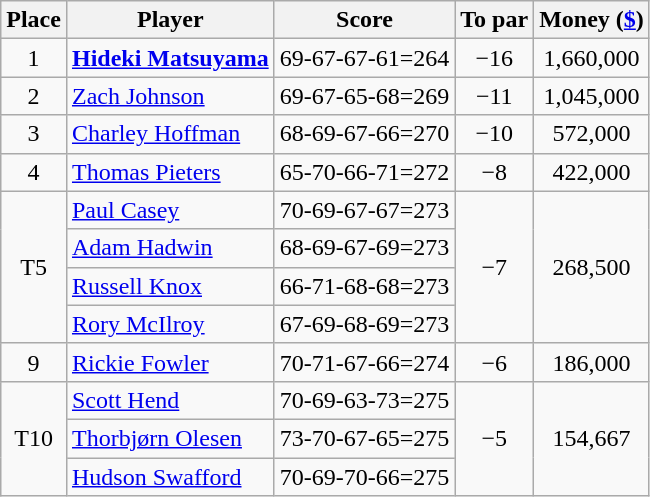<table class="wikitable">
<tr>
<th>Place</th>
<th>Player</th>
<th>Score</th>
<th>To par</th>
<th>Money (<a href='#'>$</a>)</th>
</tr>
<tr>
<td align=center>1</td>
<td> <strong><a href='#'>Hideki Matsuyama</a></strong></td>
<td>69-67-67-61=264</td>
<td align=center>−16</td>
<td align=center>1,660,000</td>
</tr>
<tr>
<td align=center>2</td>
<td> <a href='#'>Zach Johnson</a></td>
<td>69-67-65-68=269</td>
<td align=center>−11</td>
<td align=center>1,045,000</td>
</tr>
<tr>
<td align=center>3</td>
<td> <a href='#'>Charley Hoffman</a></td>
<td>68-69-67-66=270</td>
<td align=center>−10</td>
<td align=center>572,000</td>
</tr>
<tr>
<td align=center>4</td>
<td> <a href='#'>Thomas Pieters</a></td>
<td>65-70-66-71=272</td>
<td align=center>−8</td>
<td align=center>422,000</td>
</tr>
<tr>
<td align=center rowspan=4>T5</td>
<td> <a href='#'>Paul Casey</a></td>
<td>70-69-67-67=273</td>
<td align=center rowspan=4>−7</td>
<td align=center rowspan=4>268,500</td>
</tr>
<tr>
<td> <a href='#'>Adam Hadwin</a></td>
<td>68-69-67-69=273</td>
</tr>
<tr>
<td> <a href='#'>Russell Knox</a></td>
<td>66-71-68-68=273</td>
</tr>
<tr>
<td> <a href='#'>Rory McIlroy</a></td>
<td>67-69-68-69=273</td>
</tr>
<tr>
<td align=center>9</td>
<td> <a href='#'>Rickie Fowler</a></td>
<td>70-71-67-66=274</td>
<td align=center>−6</td>
<td align=center>186,000</td>
</tr>
<tr>
<td align=center rowspan=3>T10</td>
<td> <a href='#'>Scott Hend</a></td>
<td>70-69-63-73=275</td>
<td align=center rowspan=3>−5</td>
<td align=center rowspan=3>154,667</td>
</tr>
<tr>
<td> <a href='#'>Thorbjørn Olesen</a></td>
<td>73-70-67-65=275</td>
</tr>
<tr>
<td> <a href='#'>Hudson Swafford</a></td>
<td>70-69-70-66=275</td>
</tr>
</table>
